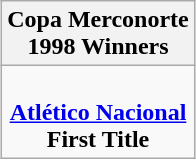<table class="wikitable" style="text-align: center; margin: 0 auto;">
<tr>
<th>Copa Merconorte <br>1998 Winners</th>
</tr>
<tr>
<td><br><strong><a href='#'>Atlético Nacional</a></strong><br><strong>First Title</strong></td>
</tr>
</table>
